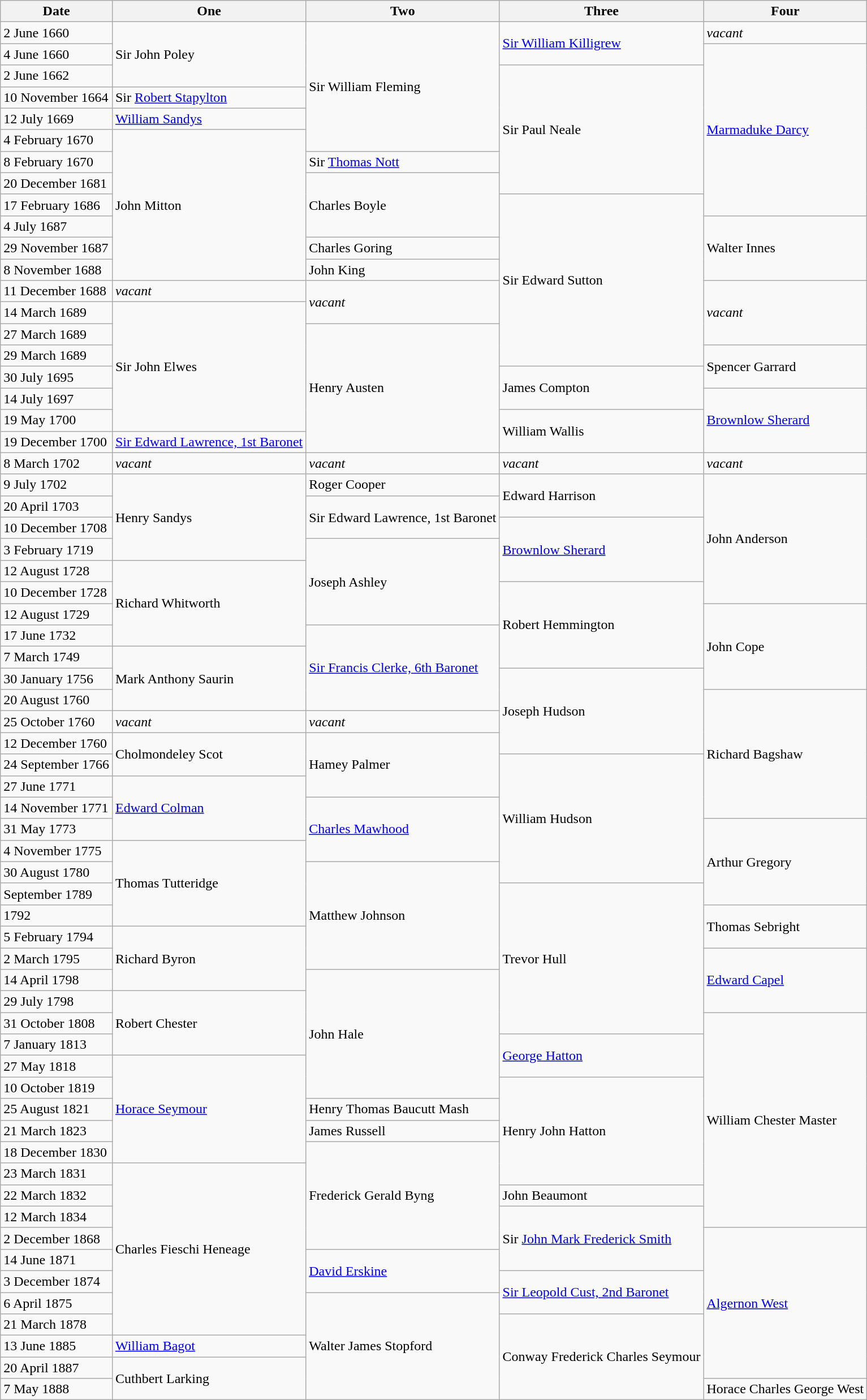<table class="wikitable">
<tr>
<th>Date</th>
<th>One</th>
<th>Two</th>
<th>Three</th>
<th>Four</th>
</tr>
<tr>
<td>2 June 1660</td>
<td rowspan=3>Sir John Poley</td>
<td rowspan=6>Sir William Fleming</td>
<td rowspan=2><a href='#'>Sir William Killigrew</a></td>
<td><em>vacant</em></td>
</tr>
<tr>
<td>4 June 1660</td>
<td rowspan=8><a href='#'>Marmaduke Darcy</a></td>
</tr>
<tr>
<td>2 June 1662</td>
<td rowspan=6>Sir Paul Neale</td>
</tr>
<tr>
<td>10 November 1664</td>
<td>Sir <a href='#'>Robert Stapylton</a></td>
</tr>
<tr>
<td>12 July 1669</td>
<td><a href='#'>William Sandys</a></td>
</tr>
<tr>
<td>4 February 1670</td>
<td rowspan=7>John Mitton</td>
</tr>
<tr>
<td>8 February 1670</td>
<td>Sir <a href='#'>Thomas Nott</a></td>
</tr>
<tr>
<td>20 December 1681</td>
<td rowspan=3>Charles Boyle</td>
</tr>
<tr>
<td>17 February 1686</td>
<td rowspan=8>Sir Edward Sutton</td>
</tr>
<tr>
<td>4 July 1687</td>
<td rowspan=3>Walter Innes</td>
</tr>
<tr>
<td>29 November 1687</td>
<td>Charles Goring</td>
</tr>
<tr>
<td>8 November 1688</td>
<td>John King</td>
</tr>
<tr>
<td>11 December 1688</td>
<td><em>vacant</em></td>
<td rowspan=2><em>vacant</em></td>
<td rowspan=3><em>vacant</em></td>
</tr>
<tr>
<td>14 March 1689</td>
<td rowspan=6>Sir John Elwes</td>
</tr>
<tr>
<td>27 March 1689</td>
<td rowspan=6>Henry Austen</td>
</tr>
<tr>
<td>29 March 1689</td>
<td rowspan=2>Spencer Garrard</td>
</tr>
<tr>
<td>30 July 1695</td>
<td rowspan=2>James Compton </td>
</tr>
<tr>
<td>14 July 1697</td>
<td rowspan=3><a href='#'>Brownlow Sherard</a></td>
</tr>
<tr>
<td>19 May 1700</td>
<td rowspan=2>William Wallis</td>
</tr>
<tr>
<td>19 December 1700</td>
<td><a href='#'>Sir Edward Lawrence, 1st Baronet</a></td>
</tr>
<tr>
<td>8 March 1702</td>
<td><em>vacant</em></td>
<td><em>vacant</em></td>
<td><em>vacant</em></td>
<td><em>vacant</em></td>
</tr>
<tr>
<td>9 July 1702</td>
<td rowspan=4>Henry Sandys</td>
<td>Roger Cooper</td>
<td rowspan=2>Edward Harrison</td>
<td rowspan=6>John Anderson</td>
</tr>
<tr>
<td>20 April 1703</td>
<td rowspan=2>Sir Edward Lawrence, 1st Baronet</td>
</tr>
<tr>
<td>10 December 1708</td>
<td rowspan=3><a href='#'>Brownlow Sherard</a></td>
</tr>
<tr>
<td>3 February 1719</td>
<td rowspan=4>Joseph Ashley</td>
</tr>
<tr>
<td>12 August 1728</td>
<td rowspan=4>Richard Whitworth</td>
</tr>
<tr>
<td>10 December 1728</td>
<td rowspan=4>Robert Hemmington</td>
</tr>
<tr>
<td>12 August 1729</td>
<td rowspan=4>John Cope </td>
</tr>
<tr>
<td>17 June 1732</td>
<td rowspan=4><a href='#'>Sir Francis Clerke, 6th Baronet</a></td>
</tr>
<tr>
<td>7 March 1749</td>
<td rowspan=3>Mark Anthony Saurin</td>
</tr>
<tr>
<td>30 January 1756</td>
<td rowspan=4>Joseph Hudson</td>
</tr>
<tr>
<td>20 August 1760</td>
<td rowspan=6>Richard Bagshaw</td>
</tr>
<tr>
<td>25 October 1760</td>
<td><em>vacant</em></td>
<td><em>vacant</em></td>
</tr>
<tr>
<td>12 December 1760</td>
<td rowspan=2>Cholmondeley Scot</td>
<td rowspan=3>Hamey Palmer</td>
</tr>
<tr>
<td>24 September 1766</td>
<td rowspan=6>William Hudson</td>
</tr>
<tr>
<td>27 June 1771</td>
<td rowspan=3><a href='#'>Edward Colman</a></td>
</tr>
<tr>
<td>14 November 1771</td>
<td rowspan=3><a href='#'>Charles Mawhood</a></td>
</tr>
<tr>
<td>31 May 1773</td>
<td rowspan=4>Arthur Gregory</td>
</tr>
<tr>
<td>4 November 1775</td>
<td rowspan=4>Thomas Tutteridge</td>
</tr>
<tr>
<td>30 August 1780</td>
<td rowspan=5>Matthew Johnson</td>
</tr>
<tr>
<td>September 1789</td>
<td rowspan=7>Trevor Hull</td>
</tr>
<tr>
<td>1792</td>
<td rowspan=2>Thomas Sebright</td>
</tr>
<tr>
<td>5 February 1794</td>
<td rowspan=3>Richard Byron</td>
</tr>
<tr>
<td>2 March 1795</td>
<td rowspan=3><a href='#'>Edward Capel</a></td>
</tr>
<tr>
<td>14 April 1798</td>
<td rowspan=6>John Hale</td>
</tr>
<tr>
<td>29 July 1798</td>
<td rowspan=3>Robert Chester</td>
</tr>
<tr>
<td>31 October 1808</td>
<td rowspan=10>William Chester Master</td>
</tr>
<tr>
<td>7 January 1813</td>
<td rowspan=2><a href='#'>George Hatton</a></td>
</tr>
<tr>
<td>27 May 1818</td>
<td rowspan=5><a href='#'>Horace Seymour</a></td>
</tr>
<tr>
<td>10 October 1819</td>
<td rowspan=5>Henry John Hatton</td>
</tr>
<tr>
<td>25 August 1821</td>
<td>Henry Thomas Baucutt Mash</td>
</tr>
<tr>
<td>21 March 1823</td>
<td>James Russell</td>
</tr>
<tr>
<td>18 December 1830</td>
<td rowspan=5>Frederick Gerald Byng</td>
</tr>
<tr>
<td>23 March 1831</td>
<td rowspan=8>Charles Fieschi Heneage</td>
</tr>
<tr>
<td>22 March 1832</td>
<td>John Beaumont</td>
</tr>
<tr>
<td>12 March 1834</td>
<td rowspan=3>Sir <a href='#'>John Mark Frederick Smith</a></td>
</tr>
<tr>
<td>2 December 1868</td>
<td rowspan=7><a href='#'>Algernon West</a></td>
</tr>
<tr>
<td>14 June 1871</td>
<td rowspan=2><a href='#'>David Erskine</a></td>
</tr>
<tr>
<td>3 December 1874</td>
<td rowspan=2><a href='#'>Sir Leopold Cust, 2nd Baronet</a></td>
</tr>
<tr>
<td>6 April 1875</td>
<td rowspan=5>Walter James Stopford</td>
</tr>
<tr>
<td>21 March 1878</td>
<td rowspan=4>Conway Frederick Charles Seymour</td>
</tr>
<tr>
<td>13 June 1885</td>
<td><a href='#'>William Bagot</a></td>
</tr>
<tr>
<td>20 April 1887</td>
<td rowspan=2>Cuthbert Larking</td>
</tr>
<tr>
<td>7 May 1888</td>
<td>Horace Charles George West</td>
</tr>
</table>
